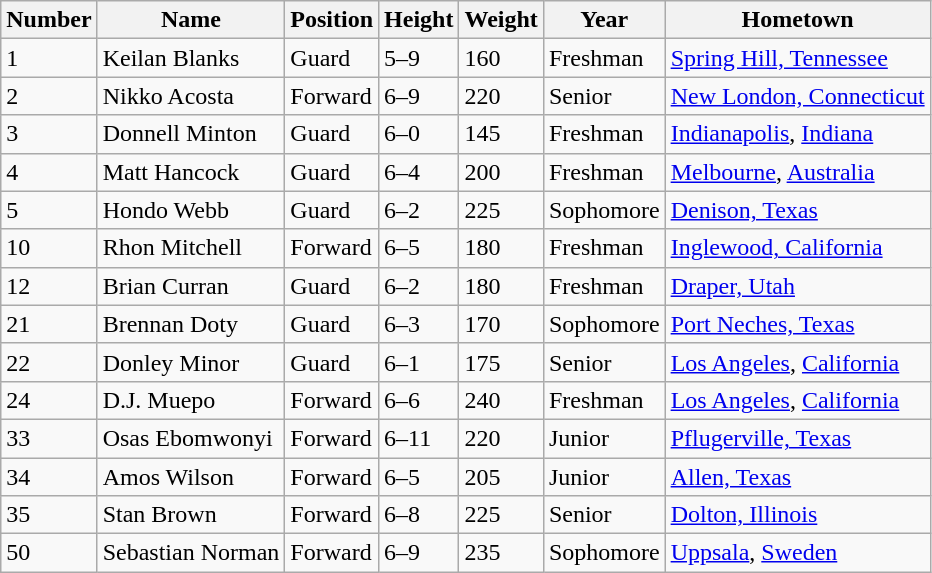<table class="wikitable">
<tr>
<th>Number</th>
<th>Name</th>
<th>Position</th>
<th>Height</th>
<th>Weight</th>
<th>Year</th>
<th>Hometown</th>
</tr>
<tr>
<td>1</td>
<td>Keilan Blanks</td>
<td>Guard</td>
<td>5–9</td>
<td>160</td>
<td>Freshman</td>
<td><a href='#'>Spring Hill, Tennessee</a></td>
</tr>
<tr>
<td>2</td>
<td>Nikko Acosta</td>
<td>Forward</td>
<td>6–9</td>
<td>220</td>
<td>Senior</td>
<td><a href='#'>New London, Connecticut</a></td>
</tr>
<tr>
<td>3</td>
<td>Donnell Minton</td>
<td>Guard</td>
<td>6–0</td>
<td>145</td>
<td>Freshman</td>
<td><a href='#'>Indianapolis</a>, <a href='#'>Indiana</a></td>
</tr>
<tr>
<td>4</td>
<td>Matt Hancock</td>
<td>Guard</td>
<td>6–4</td>
<td>200</td>
<td>Freshman</td>
<td><a href='#'>Melbourne</a>, <a href='#'>Australia</a></td>
</tr>
<tr>
<td>5</td>
<td>Hondo Webb</td>
<td>Guard</td>
<td>6–2</td>
<td>225</td>
<td>Sophomore</td>
<td><a href='#'>Denison, Texas</a></td>
</tr>
<tr>
<td>10</td>
<td>Rhon Mitchell</td>
<td>Forward</td>
<td>6–5</td>
<td>180</td>
<td>Freshman</td>
<td><a href='#'>Inglewood, California</a></td>
</tr>
<tr>
<td>12</td>
<td>Brian Curran</td>
<td>Guard</td>
<td>6–2</td>
<td>180</td>
<td>Freshman</td>
<td><a href='#'>Draper, Utah</a></td>
</tr>
<tr>
<td>21</td>
<td>Brennan Doty</td>
<td>Guard</td>
<td>6–3</td>
<td>170</td>
<td>Sophomore</td>
<td><a href='#'>Port Neches, Texas</a></td>
</tr>
<tr>
<td>22</td>
<td>Donley Minor</td>
<td>Guard</td>
<td>6–1</td>
<td>175</td>
<td>Senior</td>
<td><a href='#'>Los Angeles</a>, <a href='#'>California</a></td>
</tr>
<tr>
<td>24</td>
<td>D.J. Muepo</td>
<td>Forward</td>
<td>6–6</td>
<td>240</td>
<td>Freshman</td>
<td><a href='#'>Los Angeles</a>, <a href='#'>California</a></td>
</tr>
<tr>
<td>33</td>
<td>Osas Ebomwonyi</td>
<td>Forward</td>
<td>6–11</td>
<td>220</td>
<td>Junior</td>
<td><a href='#'>Pflugerville, Texas</a></td>
</tr>
<tr>
<td>34</td>
<td>Amos Wilson</td>
<td>Forward</td>
<td>6–5</td>
<td>205</td>
<td>Junior</td>
<td><a href='#'>Allen, Texas</a></td>
</tr>
<tr>
<td>35</td>
<td>Stan Brown</td>
<td>Forward</td>
<td>6–8</td>
<td>225</td>
<td>Senior</td>
<td><a href='#'>Dolton, Illinois</a></td>
</tr>
<tr>
<td>50</td>
<td>Sebastian Norman</td>
<td>Forward</td>
<td>6–9</td>
<td>235</td>
<td>Sophomore</td>
<td><a href='#'>Uppsala</a>, <a href='#'>Sweden</a></td>
</tr>
</table>
